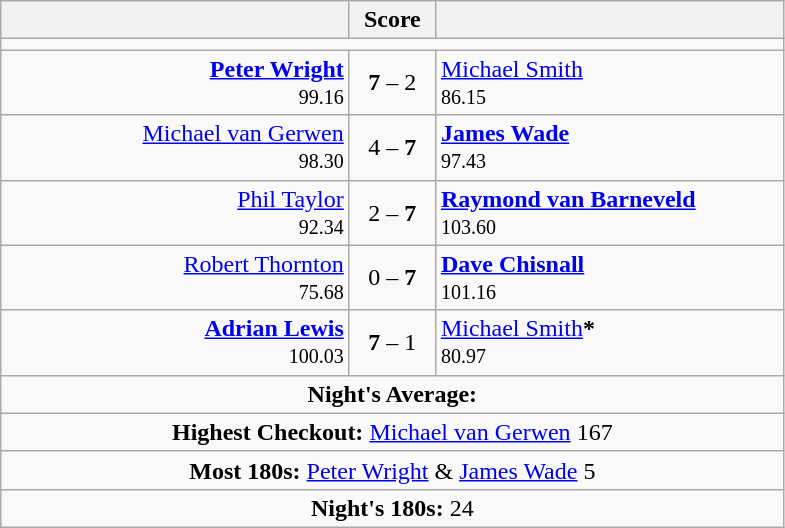<table class=wikitable style="text-align:center">
<tr>
<th width=225></th>
<th width=50>Score</th>
<th width=225></th>
</tr>
<tr align=centre>
<td colspan="3"></td>
</tr>
<tr align=left>
<td align=right><strong><a href='#'>Peter Wright</a></strong>  <br><small><span>99.16</span></small></td>
<td align=center><strong>7</strong> – 2</td>
<td> <a href='#'>Michael Smith</a> <br><small><span>86.15</span></small></td>
</tr>
<tr align=left>
<td align=right><a href='#'>Michael van Gerwen</a>  <br><small><span>98.30</span></small></td>
<td align=center>4 – <strong>7</strong></td>
<td> <strong><a href='#'>James Wade</a></strong> <br><small><span>97.43</span></small></td>
</tr>
<tr align=left>
<td align=right><a href='#'>Phil Taylor</a>  <br><small><span>92.34</span></small></td>
<td align=center>2 – <strong>7</strong></td>
<td> <strong><a href='#'>Raymond van Barneveld</a></strong> <br><small><span>103.60</span></small></td>
</tr>
<tr align=left>
<td align=right><a href='#'>Robert Thornton</a>  <br><small><span>75.68</span></small></td>
<td align=center>0 – <strong>7</strong></td>
<td> <strong><a href='#'>Dave Chisnall</a></strong> <br><small><span>101.16</span></small></td>
</tr>
<tr align=left>
<td align=right><strong><a href='#'>Adrian Lewis</a></strong>  <br><small><span>100.03</span></small></td>
<td align=center><strong>7</strong> – 1</td>
<td> <a href='#'>Michael Smith</a><strong>*</strong> <br><small><span>80.97</span></small></td>
</tr>
<tr align=center>
<td colspan="3"><strong>Night's Average:</strong> </td>
</tr>
<tr align=center>
<td colspan="3"><strong>Highest Checkout:</strong>  <a href='#'>Michael van Gerwen</a> 167</td>
</tr>
<tr align=center>
<td colspan="3"><strong>Most 180s:</strong>  <a href='#'>Peter Wright</a> &  <a href='#'>James Wade</a> 5</td>
</tr>
<tr align=center>
<td colspan="3"><strong>Night's 180s:</strong> 24</td>
</tr>
</table>
